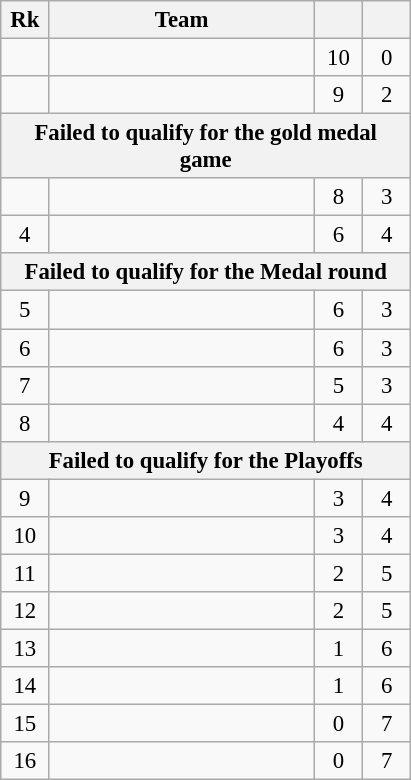<table class=wikitable style="text-align:center; font-size:95%">
<tr>
<th width=25>Rk</th>
<th width=170>Team</th>
<th width=25></th>
<th width=25></th>
</tr>
<tr>
<td></td>
<td align=left></td>
<td>10</td>
<td>0</td>
</tr>
<tr>
<td></td>
<td align=left></td>
<td>9</td>
<td>2</td>
</tr>
<tr>
<th colspan="4">Failed to qualify for the gold medal game</th>
</tr>
<tr>
<td></td>
<td align=left></td>
<td>8</td>
<td>3</td>
</tr>
<tr>
<td>4</td>
<td align=left></td>
<td>6</td>
<td>4</td>
</tr>
<tr>
<th colspan="4">Failed to qualify for the Medal round</th>
</tr>
<tr>
<td>5</td>
<td align=left></td>
<td>6</td>
<td>3</td>
</tr>
<tr>
<td>6</td>
<td align=left></td>
<td>6</td>
<td>3</td>
</tr>
<tr>
<td>7</td>
<td align=left></td>
<td>5</td>
<td>3</td>
</tr>
<tr>
<td>8</td>
<td align=left></td>
<td>4</td>
<td>4</td>
</tr>
<tr>
<th colspan="4">Failed to qualify for the Playoffs</th>
</tr>
<tr>
<td>9</td>
<td align=left></td>
<td>3</td>
<td>4</td>
</tr>
<tr>
<td>10</td>
<td align=left></td>
<td>3</td>
<td>4</td>
</tr>
<tr>
<td>11</td>
<td align=left></td>
<td>2</td>
<td>5</td>
</tr>
<tr>
<td>12</td>
<td align=left></td>
<td>2</td>
<td>5</td>
</tr>
<tr>
<td>13</td>
<td align=left></td>
<td>1</td>
<td>6</td>
</tr>
<tr>
<td>14</td>
<td align=left></td>
<td>1</td>
<td>6</td>
</tr>
<tr>
<td>15</td>
<td align=left></td>
<td>0</td>
<td>7</td>
</tr>
<tr>
<td>16</td>
<td align=left></td>
<td>0</td>
<td>7</td>
</tr>
</table>
